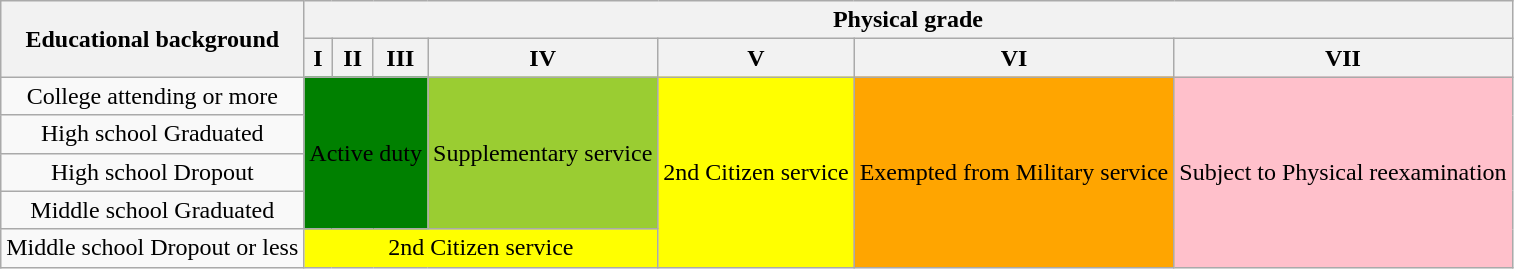<table class="wikitable">
<tr>
<th rowspan="2">Educational background</th>
<th colspan="7">Physical grade</th>
</tr>
<tr>
<th>I</th>
<th>II</th>
<th>III</th>
<th>IV</th>
<th>V</th>
<th>VI</th>
<th>VII</th>
</tr>
<tr>
<td div style="text-align:center">College attending or more</td>
<td colspan="3" rowspan="4" div style="background:green; text-align:center;">Active duty</td>
<td rowspan="4" div style="background:yellowgreen; text-align:center;">Supplementary service</td>
<td rowspan="5" div style="background:yellow; text-align:center;">2nd Citizen service</td>
<td rowspan="5" div style="background:orange; text-align:center;">Exempted from Military service</td>
<td rowspan="5" div style="background:pink; text-align:center;">Subject to Physical reexamination</td>
</tr>
<tr>
<td div style="text-align:center">High school Graduated</td>
</tr>
<tr>
<td div style="text-align:center">High school Dropout</td>
</tr>
<tr>
<td div style="text-align:center">Middle school Graduated</td>
</tr>
<tr>
<td div style="text-align:center">Middle school Dropout or less</td>
<td colspan="4" div style="background:yellow; text-align:center;">2nd Citizen service</td>
</tr>
</table>
